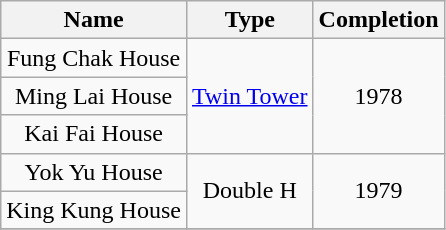<table class="wikitable" style="text-align: center">
<tr>
<th>Name</th>
<th>Type</th>
<th>Completion</th>
</tr>
<tr>
<td>Fung Chak House</td>
<td rowspan="3"><a href='#'>Twin Tower</a></td>
<td rowspan="3">1978</td>
</tr>
<tr>
<td>Ming Lai House</td>
</tr>
<tr>
<td>Kai Fai House</td>
</tr>
<tr>
<td>Yok Yu House</td>
<td rowspan="2">Double H</td>
<td rowspan="2">1979</td>
</tr>
<tr>
<td>King Kung House</td>
</tr>
<tr>
</tr>
</table>
